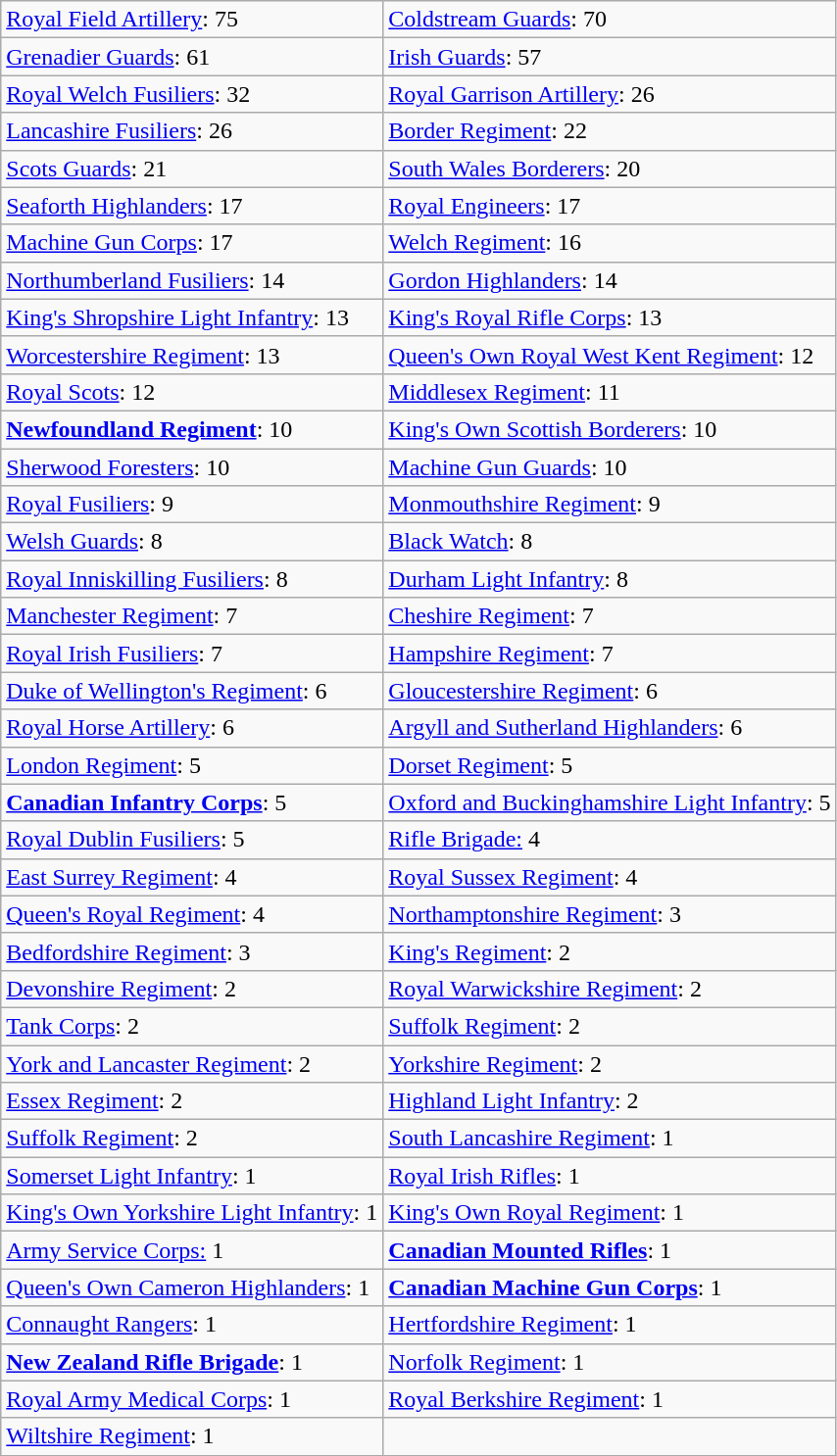<table class="wikitable">
<tr>
<td><a href='#'>Royal Field Artillery</a>: 75</td>
<td><a href='#'>Coldstream Guards</a>: 70</td>
</tr>
<tr>
<td><a href='#'>Grenadier Guards</a>: 61</td>
<td><a href='#'>Irish Guards</a>: 57</td>
</tr>
<tr>
<td><a href='#'>Royal Welch Fusiliers</a>: 32</td>
<td><a href='#'>Royal Garrison Artillery</a>: 26</td>
</tr>
<tr>
<td><a href='#'>Lancashire Fusiliers</a>: 26</td>
<td><a href='#'>Border Regiment</a>: 22</td>
</tr>
<tr>
<td><a href='#'>Scots Guards</a>: 21</td>
<td><a href='#'>South Wales Borderers</a>: 20</td>
</tr>
<tr>
<td><a href='#'>Seaforth Highlanders</a>: 17</td>
<td><a href='#'>Royal Engineers</a>: 17</td>
</tr>
<tr>
<td><a href='#'>Machine Gun Corps</a>: 17</td>
<td><a href='#'>Welch Regiment</a>: 16</td>
</tr>
<tr>
<td><a href='#'>Northumberland Fusiliers</a>: 14</td>
<td><a href='#'>Gordon Highlanders</a>: 14</td>
</tr>
<tr>
<td><a href='#'>King's Shropshire Light Infantry</a>: 13</td>
<td><a href='#'>King's Royal Rifle Corps</a>: 13</td>
</tr>
<tr>
<td><a href='#'>Worcestershire Regiment</a>: 13</td>
<td><a href='#'>Queen's Own Royal West Kent Regiment</a>: 12</td>
</tr>
<tr>
<td><a href='#'>Royal Scots</a>: 12</td>
<td><a href='#'>Middlesex Regiment</a>: 11</td>
</tr>
<tr>
<td><a href='#'><strong>Newfoundland Regiment</strong></a>: 10</td>
<td><a href='#'>King's Own Scottish Borderers</a>: 10</td>
</tr>
<tr>
<td><a href='#'>Sherwood Foresters</a>: 10</td>
<td><a href='#'>Machine Gun Guards</a>: 10</td>
</tr>
<tr>
<td><a href='#'>Royal Fusiliers</a>: 9</td>
<td><a href='#'>Monmouthshire Regiment</a>: 9</td>
</tr>
<tr>
<td><a href='#'>Welsh Guards</a>: 8</td>
<td><a href='#'>Black Watch</a>: 8</td>
</tr>
<tr>
<td><a href='#'>Royal Inniskilling Fusiliers</a>: 8</td>
<td><a href='#'>Durham Light Infantry</a>: 8</td>
</tr>
<tr>
<td><a href='#'>Manchester Regiment</a>: 7</td>
<td><a href='#'>Cheshire Regiment</a>: 7</td>
</tr>
<tr>
<td><a href='#'>Royal Irish Fusiliers</a>: 7</td>
<td><a href='#'>Hampshire Regiment</a>: 7</td>
</tr>
<tr>
<td><a href='#'>Duke of Wellington's Regiment</a>: 6</td>
<td><a href='#'>Gloucestershire Regiment</a>: 6</td>
</tr>
<tr>
<td><a href='#'>Royal Horse Artillery</a>: 6</td>
<td><a href='#'>Argyll and Sutherland Highlanders</a>: 6</td>
</tr>
<tr>
<td><a href='#'>London Regiment</a>: 5</td>
<td><a href='#'>Dorset Regiment</a>: 5</td>
</tr>
<tr>
<td><a href='#'><strong>Canadian Infantry Corps</strong></a>: 5</td>
<td><a href='#'>Oxford and Buckinghamshire Light Infantry</a>: 5</td>
</tr>
<tr>
<td><a href='#'>Royal Dublin Fusiliers</a>: 5</td>
<td><a href='#'>Rifle Brigade:</a> 4</td>
</tr>
<tr>
<td><a href='#'>East Surrey Regiment</a>: 4</td>
<td><a href='#'>Royal Sussex Regiment</a>: 4</td>
</tr>
<tr>
<td><a href='#'>Queen's Royal Regiment</a>: 4</td>
<td><a href='#'>Northamptonshire Regiment</a>: 3</td>
</tr>
<tr>
<td><a href='#'>Bedfordshire Regiment</a>: 3</td>
<td><a href='#'>King's Regiment</a>: 2</td>
</tr>
<tr>
<td><a href='#'>Devonshire Regiment</a>: 2</td>
<td><a href='#'>Royal Warwickshire Regiment</a>: 2</td>
</tr>
<tr>
<td><a href='#'>Tank Corps</a>: 2</td>
<td><a href='#'>Suffolk Regiment</a>: 2</td>
</tr>
<tr>
<td><a href='#'>York and Lancaster Regiment</a>: 2</td>
<td><a href='#'>Yorkshire Regiment</a>: 2</td>
</tr>
<tr>
<td><a href='#'>Essex Regiment</a>: 2</td>
<td><a href='#'>Highland Light Infantry</a>: 2</td>
</tr>
<tr>
<td><a href='#'>Suffolk Regiment</a>: 2</td>
<td><a href='#'>South Lancashire Regiment</a>: 1</td>
</tr>
<tr>
<td><a href='#'>Somerset Light Infantry</a>: 1</td>
<td><a href='#'>Royal Irish Rifles</a>: 1</td>
</tr>
<tr>
<td><a href='#'>King's Own Yorkshire Light Infantry</a>: 1</td>
<td><a href='#'>King's Own Royal Regiment</a>: 1</td>
</tr>
<tr>
<td><a href='#'>Army Service Corps:</a> 1</td>
<td><a href='#'><strong>Canadian Mounted Rifles</strong></a>: 1</td>
</tr>
<tr>
<td><a href='#'>Queen's Own Cameron Highlanders</a>: 1</td>
<td><a href='#'><strong>Canadian Machine Gun Corps</strong></a>: 1</td>
</tr>
<tr>
<td><a href='#'>Connaught Rangers</a>: 1</td>
<td><a href='#'>Hertfordshire Regiment</a>: 1</td>
</tr>
<tr>
<td><a href='#'><strong>New Zealand Rifle Brigade</strong></a>: 1</td>
<td><a href='#'>Norfolk Regiment</a>: 1</td>
</tr>
<tr>
<td><a href='#'>Royal Army Medical Corps</a>: 1</td>
<td><a href='#'>Royal Berkshire Regiment</a>: 1</td>
</tr>
<tr>
<td><a href='#'>Wiltshire Regiment</a>: 1</td>
<td></td>
</tr>
</table>
